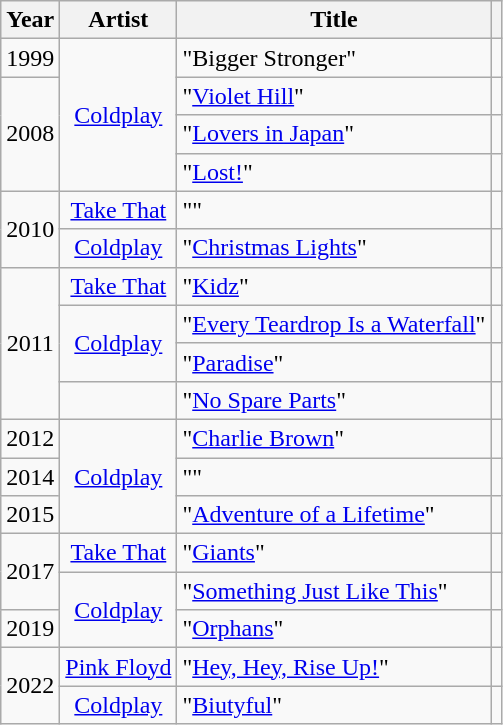<table class="wikitable plainrowheaders" style="text-align:center;">
<tr>
<th scope="col">Year</th>
<th scope="col">Artist</th>
<th scope="col">Title</th>
<th scope="col" class="unsortable"></th>
</tr>
<tr>
<td>1999</td>
<td rowspan="4"><a href='#'>Coldplay</a></td>
<td style="text-align: left;">"Bigger Stronger"</td>
<td></td>
</tr>
<tr>
<td rowspan="3">2008</td>
<td style="text-align: left;">"<a href='#'>Violet Hill</a>" </td>
<td></td>
</tr>
<tr>
<td style="text-align: left;">"<a href='#'>Lovers in Japan</a>"</td>
<td></td>
</tr>
<tr>
<td style="text-align: left;">"<a href='#'>Lost!</a>"</td>
<td></td>
</tr>
<tr>
<td rowspan="2">2010</td>
<td><a href='#'>Take That</a></td>
<td style="text-align: left;">""</td>
<td></td>
</tr>
<tr>
<td><a href='#'>Coldplay</a></td>
<td style="text-align: left;">"<a href='#'>Christmas Lights</a>"</td>
<td></td>
</tr>
<tr>
<td rowspan="4">2011</td>
<td><a href='#'>Take That</a></td>
<td style="text-align: left;">"<a href='#'>Kidz</a>" </td>
<td></td>
</tr>
<tr>
<td rowspan="2"><a href='#'>Coldplay</a></td>
<td style="text-align: left;">"<a href='#'>Every Teardrop Is a Waterfall</a>"</td>
<td></td>
</tr>
<tr>
<td style="text-align: left;">"<a href='#'>Paradise</a>"</td>
<td></td>
</tr>
<tr>
<td></td>
<td style="text-align: left;">"<a href='#'>No Spare Parts</a>"</td>
<td></td>
</tr>
<tr>
<td>2012</td>
<td rowspan="3"><a href='#'>Coldplay</a></td>
<td style="text-align: left;">"<a href='#'>Charlie Brown</a>"</td>
<td></td>
</tr>
<tr>
<td>2014</td>
<td style="text-align: left;">""</td>
<td></td>
</tr>
<tr>
<td>2015</td>
<td style="text-align: left;">"<a href='#'>Adventure of a Lifetime</a>"</td>
<td></td>
</tr>
<tr>
<td rowspan="2">2017</td>
<td><a href='#'>Take That</a></td>
<td style="text-align: left;">"<a href='#'>Giants</a>"</td>
<td></td>
</tr>
<tr>
<td rowspan="2"><a href='#'>Coldplay</a></td>
<td style="text-align: left;">"<a href='#'>Something Just Like This</a>" </td>
<td></td>
</tr>
<tr>
<td>2019</td>
<td style="text-align: left;">"<a href='#'>Orphans</a>"</td>
<td></td>
</tr>
<tr>
<td rowspan="2">2022</td>
<td><a href='#'>Pink Floyd</a></td>
<td style="text-align: left;">"<a href='#'>Hey, Hey, Rise Up!</a>"</td>
<td></td>
</tr>
<tr>
<td><a href='#'>Coldplay</a></td>
<td style="text-align: left;">"<a href='#'>Biutyful</a>"</td>
<td></td>
</tr>
</table>
